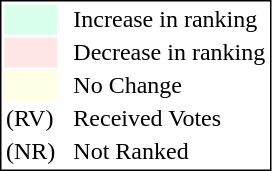<table style="border:1px solid black;">
<tr>
<td style="background:#D8FFEB; width:20px;"></td>
<td> </td>
<td>Increase in ranking</td>
</tr>
<tr>
<td style="background:#FFE6E6; width:20px;"></td>
<td> </td>
<td>Decrease in ranking</td>
</tr>
<tr>
<td style="background:#FFFFE6; width:20px;"></td>
<td> </td>
<td>No Change</td>
</tr>
<tr>
<td>(RV)</td>
<td> </td>
<td>Received Votes</td>
</tr>
<tr>
<td>(NR)</td>
<td> </td>
<td>Not Ranked</td>
</tr>
</table>
